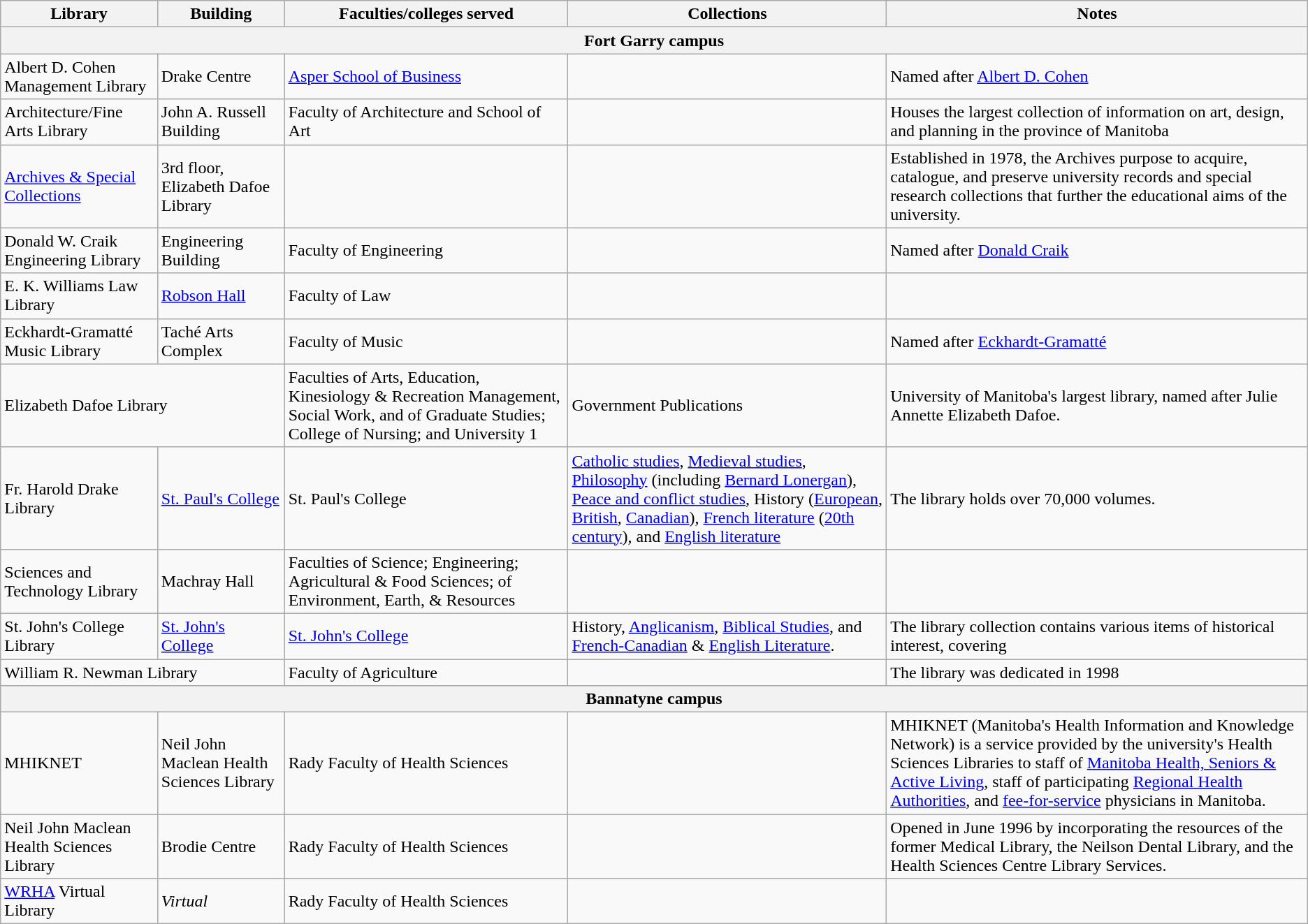<table class="wikitable">
<tr>
<th>Library</th>
<th>Building</th>
<th>Faculties/colleges served</th>
<th>Collections</th>
<th>Notes</th>
</tr>
<tr>
<th colspan="5">Fort Garry campus</th>
</tr>
<tr>
<td>Albert D. Cohen Management Library</td>
<td>Drake Centre</td>
<td><a href='#'>Asper School of Business</a></td>
<td></td>
<td>Named after <a href='#'>Albert D. Cohen</a></td>
</tr>
<tr>
<td>Architecture/Fine Arts Library</td>
<td>John A. Russell Building</td>
<td>Faculty of Architecture and School of Art</td>
<td></td>
<td>Houses the largest collection of information on art, design, and planning in the province of Manitoba</td>
</tr>
<tr>
<td><a href='#'>Archives & Special Collections</a></td>
<td>3rd floor, Elizabeth Dafoe Library</td>
<td></td>
<td></td>
<td>Established in 1978, the Archives purpose to acquire, catalogue, and preserve university records and special research collections that further the educational aims of the university.</td>
</tr>
<tr>
<td>Donald W. Craik Engineering Library</td>
<td>Engineering Building</td>
<td>Faculty of Engineering</td>
<td></td>
<td>Named after <a href='#'>Donald Craik</a></td>
</tr>
<tr>
<td>E. K. Williams Law Library</td>
<td><a href='#'>Robson Hall</a></td>
<td>Faculty of Law</td>
<td></td>
<td></td>
</tr>
<tr>
<td>Eckhardt-Gramatté Music Library</td>
<td>Taché Arts Complex</td>
<td>Faculty of Music</td>
<td></td>
<td>Named after <a href='#'>Eckhardt-Gramatté</a></td>
</tr>
<tr>
<td colspan="2">Elizabeth Dafoe Library</td>
<td>Faculties of Arts, Education, Kinesiology & Recreation Management, Social Work, and of Graduate Studies; College of Nursing; and University 1</td>
<td>Government Publications</td>
<td>University of Manitoba's largest library, named after Julie Annette Elizabeth Dafoe.</td>
</tr>
<tr>
<td>Fr. Harold Drake Library</td>
<td><a href='#'>St. Paul's College</a></td>
<td>St. Paul's College</td>
<td><a href='#'>Catholic studies</a>, <a href='#'>Medieval studies</a>, <a href='#'>Philosophy</a> (including <a href='#'>Bernard Lonergan</a>), <a href='#'>Peace and conflict studies</a>, History (<a href='#'>European</a>, <a href='#'>British</a>, <a href='#'>Canadian</a>), <a href='#'>French literature</a> (<a href='#'>20th century</a>), and <a href='#'>English literature</a></td>
<td>The library holds over 70,000 volumes.</td>
</tr>
<tr>
<td>Sciences and Technology Library</td>
<td>Machray Hall</td>
<td>Faculties of Science; Engineering; Agricultural & Food Sciences; of Environment, Earth, & Resources</td>
<td></td>
<td></td>
</tr>
<tr>
<td>St. John's College Library</td>
<td><a href='#'>St. John's College</a></td>
<td><a href='#'>St. John's College</a></td>
<td>History, <a href='#'>Anglicanism</a>, <a href='#'>Biblical Studies</a>, and <a href='#'>French-Canadian</a> & <a href='#'>English Literature</a>.</td>
<td>The library collection contains various items of historical interest, covering</td>
</tr>
<tr>
<td colspan="2">William R. Newman Library</td>
<td>Faculty of Agriculture</td>
<td></td>
<td>The library was dedicated in 1998</td>
</tr>
<tr>
<th colspan="5">Bannatyne campus</th>
</tr>
<tr>
<td>MHIKNET</td>
<td>Neil John Maclean Health Sciences Library</td>
<td>Rady Faculty of Health Sciences</td>
<td></td>
<td>MHIKNET (Manitoba's Health Information and Knowledge Network) is a service provided by the university's Health Sciences Libraries to staff of <a href='#'>Manitoba Health, Seniors & Active Living</a>, staff of participating <a href='#'>Regional Health Authorities</a>, and <a href='#'>fee-for-service</a> physicians in Manitoba.</td>
</tr>
<tr>
<td>Neil John Maclean Health Sciences Library</td>
<td>Brodie Centre</td>
<td>Rady Faculty of Health Sciences</td>
<td></td>
<td>Opened in June 1996 by incorporating the resources of the former Medical Library, the Neilson Dental Library, and the Health Sciences Centre Library Services.</td>
</tr>
<tr>
<td><a href='#'>WRHA</a> Virtual Library</td>
<td><em>Virtual</em></td>
<td>Rady Faculty of Health Sciences</td>
<td></td>
<td></td>
</tr>
</table>
